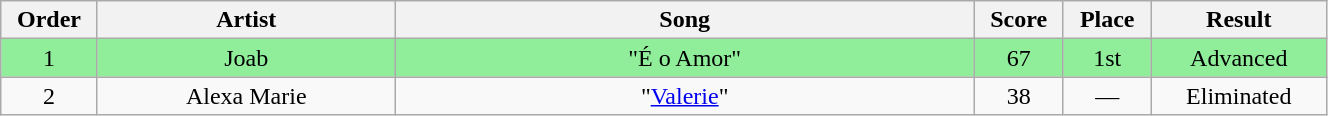<table class="wikitable" style="text-align:center; width:70%;">
<tr>
<th scope="col" width="05%">Order</th>
<th scope="col" width="17%">Artist</th>
<th scope="col" width="33%">Song</th>
<th scope="col" width="05%">Score</th>
<th scope="col" width="05%">Place</th>
<th scope="col" width="10%">Result</th>
</tr>
<tr bgcolor="#90ee9b">
<td>1</td>
<td>Joab</td>
<td>"É o Amor"</td>
<td>67</td>
<td>1st</td>
<td>Advanced</td>
</tr>
<tr>
<td>2</td>
<td>Alexa Marie</td>
<td>"<a href='#'>Valerie</a>"</td>
<td>38</td>
<td>—</td>
<td>Eliminated</td>
</tr>
</table>
